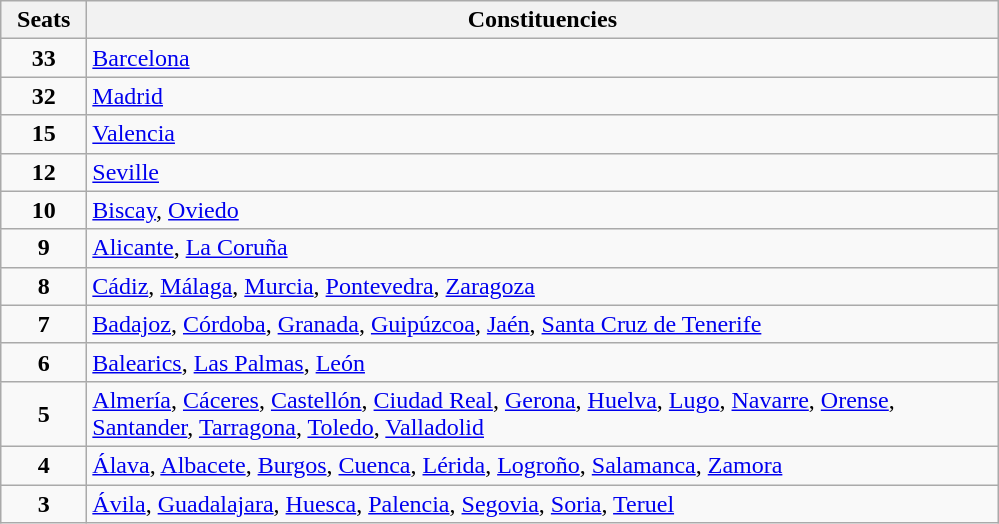<table class="wikitable" style="text-align:left;">
<tr>
<th width="50">Seats</th>
<th width="600">Constituencies</th>
</tr>
<tr>
<td align="center"><strong>33</strong></td>
<td><a href='#'>Barcelona</a></td>
</tr>
<tr>
<td align="center"><strong>32</strong></td>
<td><a href='#'>Madrid</a></td>
</tr>
<tr>
<td align="center"><strong>15</strong></td>
<td><a href='#'>Valencia</a></td>
</tr>
<tr>
<td align="center"><strong>12</strong></td>
<td><a href='#'>Seville</a></td>
</tr>
<tr>
<td align="center"><strong>10</strong></td>
<td><a href='#'>Biscay</a>, <a href='#'>Oviedo</a></td>
</tr>
<tr>
<td align="center"><strong>9</strong></td>
<td><a href='#'>Alicante</a>, <a href='#'>La Coruña</a></td>
</tr>
<tr>
<td align="center"><strong>8</strong></td>
<td><a href='#'>Cádiz</a>, <a href='#'>Málaga</a>, <a href='#'>Murcia</a>, <a href='#'>Pontevedra</a>, <a href='#'>Zaragoza</a></td>
</tr>
<tr>
<td align="center"><strong>7</strong></td>
<td><a href='#'>Badajoz</a>, <a href='#'>Córdoba</a>, <a href='#'>Granada</a>, <a href='#'>Guipúzcoa</a>, <a href='#'>Jaén</a>, <a href='#'>Santa Cruz de Tenerife</a></td>
</tr>
<tr>
<td align="center"><strong>6</strong></td>
<td><a href='#'>Balearics</a>, <a href='#'>Las Palmas</a>, <a href='#'>León</a></td>
</tr>
<tr>
<td align="center"><strong>5</strong></td>
<td><a href='#'>Almería</a>, <a href='#'>Cáceres</a>, <a href='#'>Castellón</a>, <a href='#'>Ciudad Real</a>, <a href='#'>Gerona</a>, <a href='#'>Huelva</a>, <a href='#'>Lugo</a>, <a href='#'>Navarre</a>, <a href='#'>Orense</a>, <a href='#'>Santander</a>, <a href='#'>Tarragona</a>, <a href='#'>Toledo</a>, <a href='#'>Valladolid</a></td>
</tr>
<tr>
<td align="center"><strong>4</strong></td>
<td><a href='#'>Álava</a>, <a href='#'>Albacete</a>, <a href='#'>Burgos</a>, <a href='#'>Cuenca</a>, <a href='#'>Lérida</a>, <a href='#'>Logroño</a>, <a href='#'>Salamanca</a>, <a href='#'>Zamora</a></td>
</tr>
<tr>
<td align="center"><strong>3</strong></td>
<td><a href='#'>Ávila</a>, <a href='#'>Guadalajara</a>, <a href='#'>Huesca</a>, <a href='#'>Palencia</a>, <a href='#'>Segovia</a>, <a href='#'>Soria</a>, <a href='#'>Teruel</a></td>
</tr>
</table>
